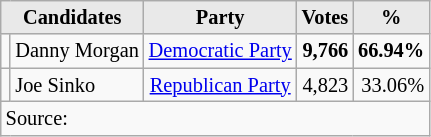<table class=wikitable style="font-size:85%; text-align:right;">
<tr>
<th style="background:#e9e9e9; text-align:center;" colspan="2">Candidates</th>
<th style="background:#e9e9e9; text-align:center;">Party</th>
<th style="background:#e9e9e9; text-align:center;">Votes</th>
<th style="background:#e9e9e9; text-align:center;">%</th>
</tr>
<tr>
<td></td>
<td align=left>Danny Morgan</td>
<td align=center><a href='#'>Democratic Party</a></td>
<td><strong>9,766</strong></td>
<td><strong>66.94%</strong></td>
</tr>
<tr>
<td></td>
<td align=left>Joe Sinko</td>
<td align=center><a href='#'>Republican Party</a></td>
<td>4,823</td>
<td>33.06%</td>
</tr>
<tr>
<td style="text-align:left;" colspan="6">Source: </td>
</tr>
</table>
